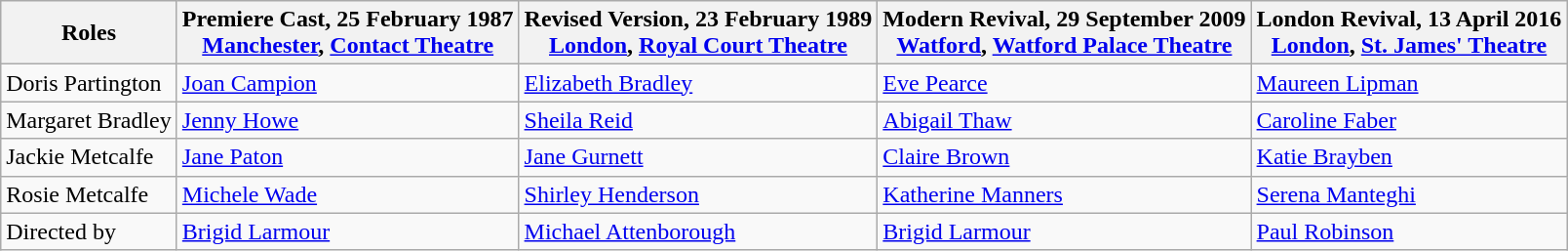<table class="wikitable">
<tr>
<th><strong>Roles</strong></th>
<th>Premiere Cast, 25 February 1987<br><a href='#'>Manchester</a>, <a href='#'>Contact Theatre</a></th>
<th>Revised Version, 23 February 1989<br><a href='#'>London</a>, <a href='#'>Royal Court Theatre</a></th>
<th>Modern Revival, 29 September 2009<br><a href='#'>Watford</a>, <a href='#'>Watford Palace Theatre</a></th>
<th>London Revival, 13 April 2016<br><a href='#'>London</a>, <a href='#'>St. James' Theatre</a></th>
</tr>
<tr>
<td>Doris Partington</td>
<td><a href='#'>Joan Campion</a></td>
<td><a href='#'>Elizabeth Bradley</a></td>
<td><a href='#'>Eve Pearce</a></td>
<td><a href='#'>Maureen Lipman</a></td>
</tr>
<tr>
<td>Margaret Bradley</td>
<td><a href='#'>Jenny Howe</a></td>
<td><a href='#'>Sheila Reid</a></td>
<td><a href='#'>Abigail Thaw</a></td>
<td><a href='#'>Caroline Faber</a></td>
</tr>
<tr>
<td>Jackie Metcalfe</td>
<td><a href='#'>Jane Paton</a></td>
<td><a href='#'>Jane Gurnett</a></td>
<td><a href='#'>Claire Brown</a></td>
<td><a href='#'>Katie Brayben</a></td>
</tr>
<tr>
<td>Rosie Metcalfe</td>
<td><a href='#'>Michele Wade</a></td>
<td><a href='#'>Shirley Henderson</a></td>
<td><a href='#'>Katherine Manners</a></td>
<td><a href='#'>Serena Manteghi</a></td>
</tr>
<tr>
<td>Directed by</td>
<td><a href='#'>Brigid Larmour</a></td>
<td><a href='#'>Michael Attenborough</a></td>
<td><a href='#'>Brigid Larmour</a></td>
<td><a href='#'>Paul Robinson</a></td>
</tr>
</table>
